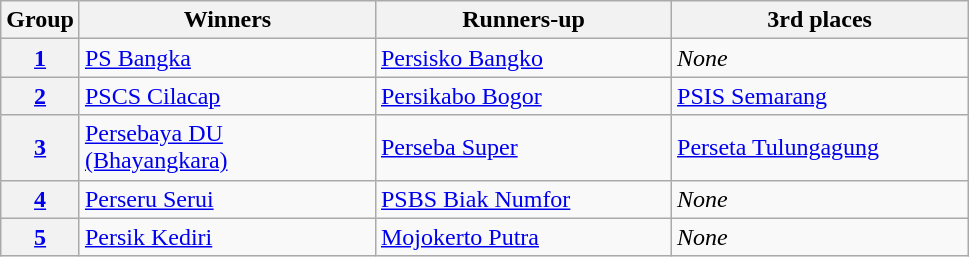<table class="wikitable">
<tr>
<th>Group</th>
<th width=190>Winners</th>
<th width=190>Runners-up</th>
<th width=190>3rd places</th>
</tr>
<tr>
<th><a href='#'>1</a></th>
<td><a href='#'>PS Bangka</a></td>
<td><a href='#'>Persisko Bangko</a></td>
<td><em>None</em></td>
</tr>
<tr>
<th><a href='#'>2</a></th>
<td><a href='#'>PSCS Cilacap</a></td>
<td><a href='#'>Persikabo Bogor</a></td>
<td><a href='#'>PSIS Semarang</a></td>
</tr>
<tr>
<th><a href='#'>3</a></th>
<td><a href='#'>Persebaya DU (Bhayangkara)</a></td>
<td><a href='#'>Perseba Super</a></td>
<td><a href='#'>Perseta Tulungagung</a></td>
</tr>
<tr>
<th><a href='#'>4</a></th>
<td><a href='#'>Perseru Serui</a></td>
<td><a href='#'>PSBS Biak Numfor</a></td>
<td><em>None</em></td>
</tr>
<tr>
<th><a href='#'>5</a></th>
<td><a href='#'>Persik Kediri</a></td>
<td><a href='#'>Mojokerto Putra</a></td>
<td><em>None</em></td>
</tr>
</table>
